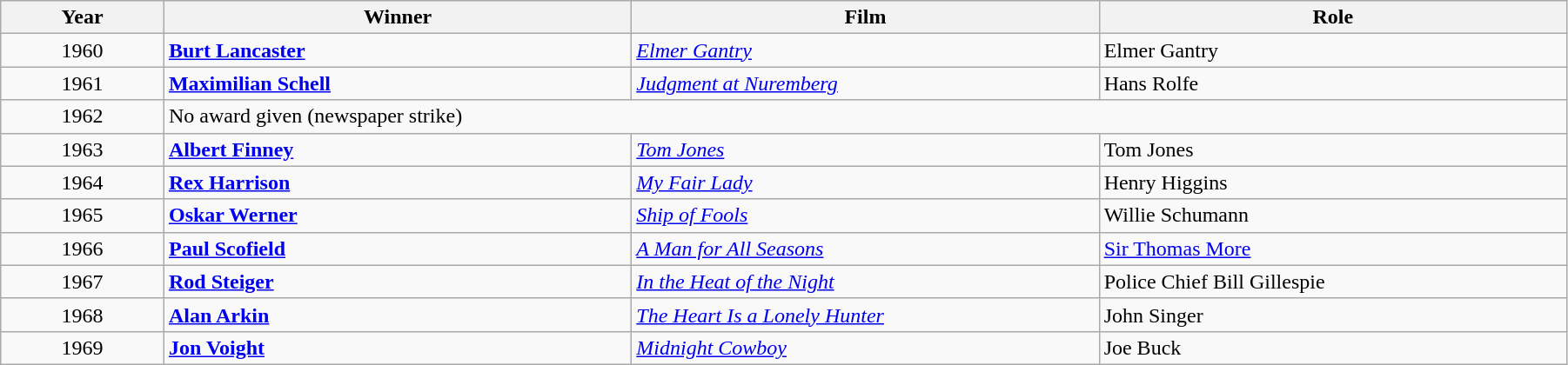<table class="wikitable" width="95%" cellpadding="5">
<tr>
<th width="100"><strong>Year</strong></th>
<th width="300"><strong>Winner</strong></th>
<th width="300"><strong>Film</strong></th>
<th width="300"><strong>Role</strong></th>
</tr>
<tr>
<td style="text-align:center;">1960</td>
<td><strong><a href='#'>Burt Lancaster</a></strong></td>
<td><em><a href='#'>Elmer Gantry</a></em></td>
<td>Elmer Gantry</td>
</tr>
<tr>
<td style="text-align:center;">1961</td>
<td><strong><a href='#'>Maximilian Schell</a></strong></td>
<td><em><a href='#'>Judgment at Nuremberg</a></em></td>
<td>Hans Rolfe</td>
</tr>
<tr>
<td style="text-align:center;">1962</td>
<td colspan="3">No award given (newspaper strike)</td>
</tr>
<tr>
<td style="text-align:center;">1963</td>
<td><strong><a href='#'>Albert Finney</a></strong></td>
<td><em><a href='#'>Tom Jones</a></em></td>
<td>Tom Jones</td>
</tr>
<tr>
<td style="text-align:center;">1964</td>
<td><strong><a href='#'>Rex Harrison</a></strong></td>
<td><em><a href='#'>My Fair Lady</a></em></td>
<td>Henry Higgins</td>
</tr>
<tr>
<td style="text-align:center;">1965</td>
<td><strong><a href='#'>Oskar Werner</a></strong></td>
<td><em><a href='#'>Ship of Fools</a></em></td>
<td>Willie Schumann</td>
</tr>
<tr>
<td style="text-align:center;">1966</td>
<td><strong><a href='#'>Paul Scofield</a></strong></td>
<td><em><a href='#'>A Man for All Seasons</a></em></td>
<td><a href='#'>Sir Thomas More</a></td>
</tr>
<tr>
<td style="text-align:center;">1967</td>
<td><strong><a href='#'>Rod Steiger</a></strong></td>
<td><em><a href='#'>In the Heat of the Night</a></em></td>
<td>Police Chief Bill Gillespie</td>
</tr>
<tr>
<td style="text-align:center;">1968</td>
<td><strong><a href='#'>Alan Arkin</a></strong></td>
<td><em><a href='#'>The Heart Is a Lonely Hunter</a></em></td>
<td>John Singer</td>
</tr>
<tr>
<td style="text-align:center;">1969</td>
<td><strong><a href='#'>Jon Voight</a></strong></td>
<td><em><a href='#'>Midnight Cowboy</a></em></td>
<td>Joe Buck</td>
</tr>
</table>
